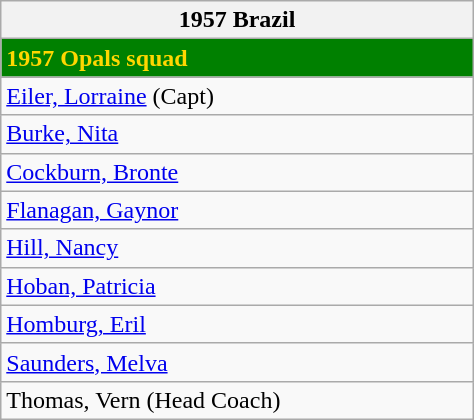<table class="wikitable collapsible autocollapse" width=25%>
<tr>
<th>1957 Brazil</th>
</tr>
<tr>
<td bgcolor=green style="color:gold; width:200px"> <strong>1957 Opals squad</strong></td>
</tr>
<tr>
<td><a href='#'>Eiler, Lorraine</a> (Capt)</td>
</tr>
<tr>
<td><a href='#'>Burke, Nita</a></td>
</tr>
<tr>
<td><a href='#'>Cockburn, Bronte</a></td>
</tr>
<tr>
<td><a href='#'>Flanagan, Gaynor</a></td>
</tr>
<tr>
<td><a href='#'>Hill, Nancy</a></td>
</tr>
<tr>
<td><a href='#'>Hoban, Patricia</a></td>
</tr>
<tr>
<td><a href='#'>Homburg, Eril</a></td>
</tr>
<tr>
<td><a href='#'>Saunders, Melva</a></td>
</tr>
<tr>
<td>Thomas, Vern (Head Coach)</td>
</tr>
</table>
